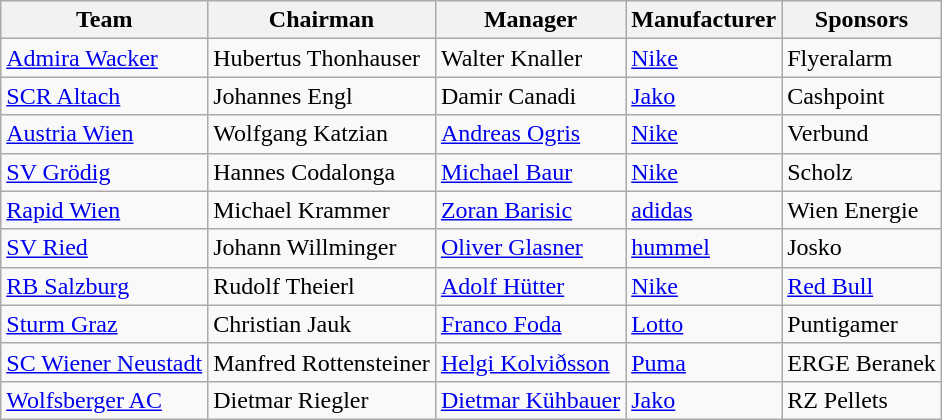<table class="wikitable sortable">
<tr>
<th>Team</th>
<th>Chairman</th>
<th>Manager</th>
<th>Manufacturer</th>
<th>Sponsors</th>
</tr>
<tr>
<td><a href='#'>Admira Wacker</a></td>
<td> Hubertus Thonhauser</td>
<td> Walter Knaller</td>
<td><a href='#'>Nike</a></td>
<td>Flyeralarm</td>
</tr>
<tr>
<td><a href='#'>SCR Altach</a></td>
<td> Johannes Engl</td>
<td> Damir Canadi</td>
<td><a href='#'>Jako</a></td>
<td>Cashpoint</td>
</tr>
<tr>
<td><a href='#'>Austria Wien</a></td>
<td> Wolfgang Katzian</td>
<td> <a href='#'>Andreas Ogris</a></td>
<td><a href='#'>Nike</a></td>
<td>Verbund</td>
</tr>
<tr>
<td><a href='#'>SV Grödig</a></td>
<td> Hannes Codalonga</td>
<td> <a href='#'>Michael Baur</a></td>
<td><a href='#'>Nike</a></td>
<td>Scholz</td>
</tr>
<tr>
<td><a href='#'>Rapid Wien</a></td>
<td> Michael Krammer</td>
<td> <a href='#'>Zoran Barisic</a></td>
<td><a href='#'>adidas</a></td>
<td>Wien Energie</td>
</tr>
<tr>
<td><a href='#'>SV Ried</a></td>
<td> Johann Willminger</td>
<td> <a href='#'>Oliver Glasner</a></td>
<td><a href='#'>hummel</a></td>
<td>Josko</td>
</tr>
<tr>
<td><a href='#'>RB Salzburg</a></td>
<td> Rudolf Theierl</td>
<td> <a href='#'>Adolf Hütter</a></td>
<td><a href='#'>Nike</a></td>
<td><a href='#'>Red Bull</a></td>
</tr>
<tr>
<td><a href='#'>Sturm Graz</a></td>
<td> Christian Jauk</td>
<td> <a href='#'>Franco Foda</a></td>
<td><a href='#'>Lotto</a></td>
<td>Puntigamer</td>
</tr>
<tr>
<td><a href='#'>SC Wiener Neustadt</a></td>
<td> Manfred Rottensteiner</td>
<td> <a href='#'>Helgi Kolviðsson</a></td>
<td><a href='#'>Puma</a></td>
<td>ERGE Beranek</td>
</tr>
<tr>
<td><a href='#'>Wolfsberger AC</a></td>
<td> Dietmar Riegler</td>
<td> <a href='#'>Dietmar Kühbauer</a></td>
<td><a href='#'>Jako</a></td>
<td>RZ Pellets</td>
</tr>
</table>
